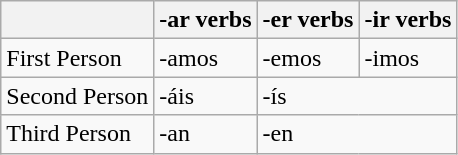<table class="wikitable">
<tr>
<th></th>
<th>-ar verbs</th>
<th>-er verbs</th>
<th>-ir verbs</th>
</tr>
<tr>
<td>First Person</td>
<td>-amos</td>
<td>-emos</td>
<td>-imos</td>
</tr>
<tr>
<td>Second Person</td>
<td>-áis</td>
<td colspan="2">-ís</td>
</tr>
<tr>
<td>Third Person</td>
<td>-an</td>
<td colspan="2">-en</td>
</tr>
</table>
